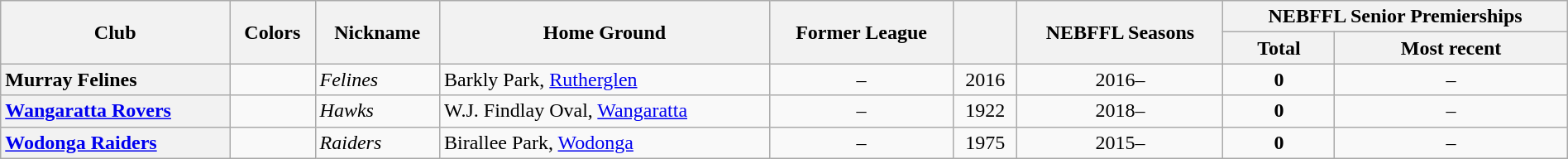<table class="wikitable sortable mw-collapsible mw-collapsed" style="text-align:left; width:100%">
<tr>
<th rowspan="2">Club</th>
<th rowspan="2">Colors</th>
<th rowspan="2">Nickname</th>
<th rowspan="2">Home Ground</th>
<th rowspan="2">Former League</th>
<th rowspan="2"></th>
<th rowspan="2">NEBFFL Seasons</th>
<th colspan="2">NEBFFL Senior Premierships</th>
</tr>
<tr>
<th>Total</th>
<th>Most recent</th>
</tr>
<tr>
<th style="text-align:left">Murray Felines</th>
<td align="center"></td>
<td align="left"><em>Felines</em></td>
<td>Barkly Park, <a href='#'>Rutherglen</a></td>
<td style="text-align:center;">–</td>
<td align="center">2016</td>
<td align="center">2016–</td>
<td align="center"><strong>0</strong></td>
<td align="center">–</td>
</tr>
<tr>
<th style="text-align:left"><a href='#'>Wangaratta Rovers</a></th>
<td style="text-align:center;"></td>
<td><em>Hawks</em></td>
<td>W.J. Findlay Oval, <a href='#'>Wangaratta</a></td>
<td style="text-align:center;">–</td>
<td style="text-align:center;">1922</td>
<td style="text-align:center;">2018–</td>
<td style="text-align:center;"><strong>0</strong></td>
<td align="center">–</td>
</tr>
<tr>
<th style="text-align:left"><a href='#'>Wodonga Raiders</a></th>
<td style="text-align:center;"></td>
<td><em>Raiders</em></td>
<td>Birallee Park, <a href='#'>Wodonga</a></td>
<td style="text-align:center;">–</td>
<td style="text-align:center;">1975</td>
<td style="text-align:center;">2015–</td>
<td style="text-align:center;"><strong>0</strong></td>
<td align="center">–</td>
</tr>
</table>
